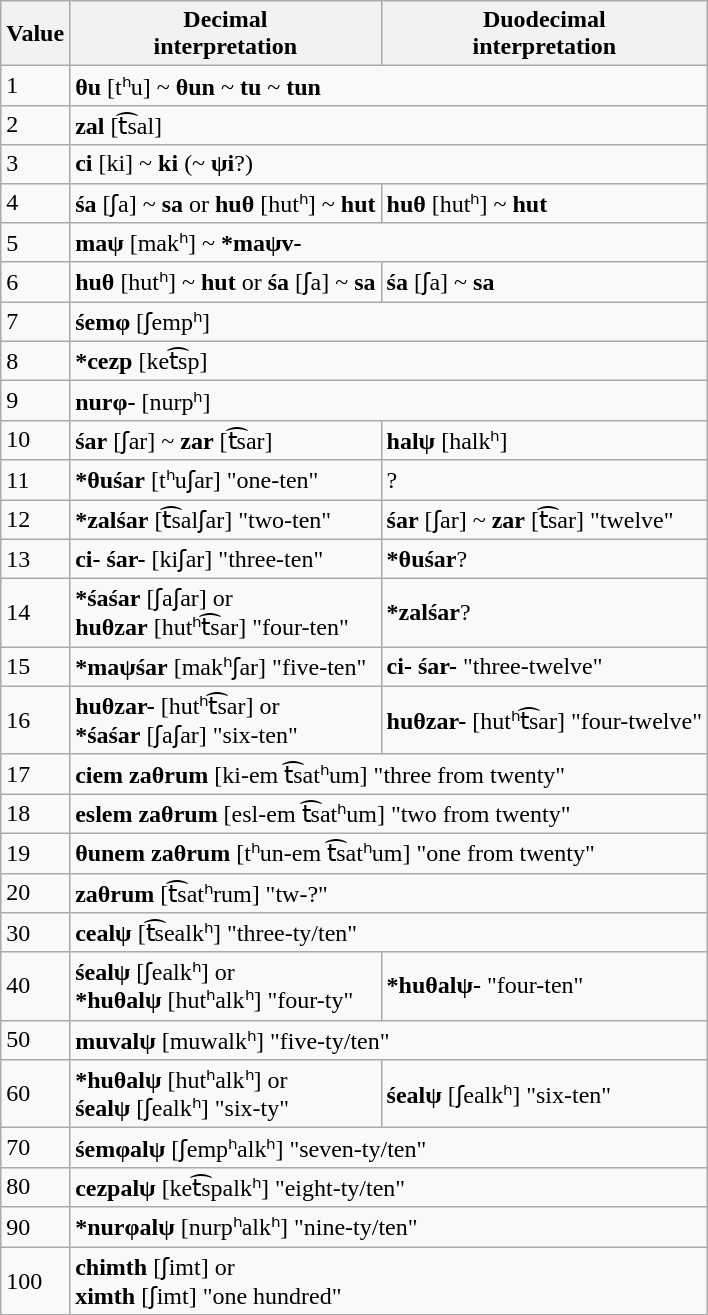<table class="wikitable">
<tr>
<th>Value</th>
<th>Decimal<br>interpretation</th>
<th>Duodecimal<br>interpretation</th>
</tr>
<tr>
<td>1</td>
<td colspan=2><strong>θu</strong> [tʰu] ~ <strong>θun</strong> ~ <strong>tu</strong> ~ <strong>tun</strong></td>
</tr>
<tr>
<td>2</td>
<td colspan=2><strong>zal</strong> [t͡sal]</td>
</tr>
<tr>
<td>3</td>
<td colspan=2><strong>ci</strong> [ki] ~ <strong>ki</strong> (~ <strong>ψi</strong>?)</td>
</tr>
<tr>
<td>4</td>
<td><strong>śa</strong> [ʃa] ~ <strong>sa</strong> or <strong>huθ</strong> [hutʰ] ~ <strong>hut</strong></td>
<td><strong>huθ</strong> [hutʰ] ~ <strong>hut</strong></td>
</tr>
<tr>
<td>5</td>
<td colspan=2><strong>maψ</strong> [makʰ] ~ <strong>*maψv-</strong></td>
</tr>
<tr>
<td>6</td>
<td><strong>huθ</strong> [hutʰ] ~ <strong>hut</strong> or <strong>śa</strong> [ʃa] ~ <strong>sa</strong></td>
<td><strong>śa</strong> [ʃa] ~ <strong>sa</strong></td>
</tr>
<tr>
<td>7</td>
<td colspan=2><strong>śemφ</strong> [ʃempʰ]</td>
</tr>
<tr>
<td>8</td>
<td colspan=2><strong>*cezp</strong> [ket͡sp]</td>
</tr>
<tr>
<td>9</td>
<td colspan=2><strong>nurφ-</strong> [nurpʰ]</td>
</tr>
<tr>
<td>10</td>
<td><strong>śar</strong> [ʃar] ~ <strong>zar</strong> [t͡sar]</td>
<td><strong>halψ</strong> [halkʰ]</td>
</tr>
<tr>
<td>11</td>
<td><strong>*θuśar</strong> [tʰuʃar] "one-ten"</td>
<td>?</td>
</tr>
<tr>
<td>12</td>
<td><strong>*zalśar</strong> [t͡salʃar] "two-ten"</td>
<td><strong>śar</strong> [ʃar] ~ <strong>zar</strong> [t͡sar] "twelve"</td>
</tr>
<tr>
<td>13</td>
<td><strong>ci- śar-</strong> [kiʃar] "three-ten"</td>
<td><strong>*θuśar</strong>?</td>
</tr>
<tr>
<td>14</td>
<td><strong>*śaśar</strong> [ʃaʃar] or <br><strong>huθzar</strong> [hutʰt͡sar] "four-ten"</td>
<td><strong>*zalśar</strong>?</td>
</tr>
<tr>
<td>15</td>
<td><strong>*maψśar</strong> [makʰʃar] "five-ten"</td>
<td><strong>ci- śar-</strong> "three-twelve"</td>
</tr>
<tr>
<td>16</td>
<td><strong>huθzar-</strong> [hutʰt͡sar] or <br><strong>*śaśar</strong> [ʃaʃar] "six-ten"</td>
<td><strong>huθzar-</strong> [hutʰt͡sar] "four-twelve"</td>
</tr>
<tr>
<td>17</td>
<td colspan=2><strong>ciem zaθrum</strong> [ki-em t͡satʰum] "three from twenty"</td>
</tr>
<tr>
<td>18</td>
<td colspan=2><strong>eslem zaθrum</strong> [esl-em t͡satʰum] "two from twenty"</td>
</tr>
<tr>
<td>19</td>
<td colspan=2><strong>θunem zaθrum</strong> [tʰun-em t͡satʰum] "one from twenty"</td>
</tr>
<tr>
<td>20</td>
<td colspan=2><strong>zaθrum</strong> [t͡satʰrum] "tw-?"</td>
</tr>
<tr>
<td>30</td>
<td colspan=2><strong>cealψ</strong> [t͡sealkʰ] "three-ty/ten"</td>
</tr>
<tr>
<td>40</td>
<td><strong>śealψ</strong> [ʃealkʰ] or <br><strong>*huθalψ</strong> [hutʰalkʰ] "four-ty"</td>
<td><strong>*huθalψ-</strong> "four-ten"</td>
</tr>
<tr>
<td>50</td>
<td colspan=2><strong>muvalψ</strong> [muwalkʰ] "five-ty/ten"</td>
</tr>
<tr>
<td>60</td>
<td><strong>*huθalψ</strong> [hutʰalkʰ] or <br><strong>śealψ</strong> [ʃealkʰ] "six-ty"</td>
<td><strong>śealψ</strong> [ʃealkʰ] "six-ten"</td>
</tr>
<tr>
<td>70</td>
<td colspan=2><strong>śemφalψ</strong> [ʃempʰalkʰ] "seven-ty/ten"</td>
</tr>
<tr>
<td>80</td>
<td colspan=2><strong>cezpalψ</strong> [ket͡spalkʰ] "eight-ty/ten"</td>
</tr>
<tr>
<td>90</td>
<td colspan=2><strong>*nurφalψ</strong> [nurpʰalkʰ] "nine-ty/ten"</td>
</tr>
<tr>
<td>100</td>
<td colspan=2><strong>chimth</strong> [ʃimt] or <br><strong>ximth</strong> [ʃimt] "one hundred"</td>
</tr>
</table>
